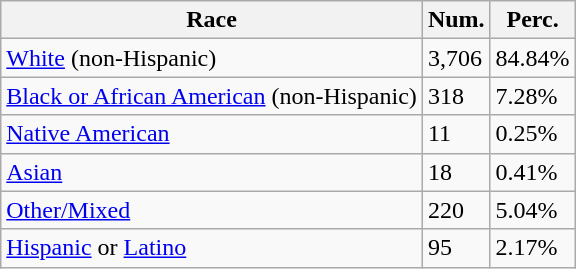<table class="wikitable">
<tr>
<th>Race</th>
<th>Num.</th>
<th>Perc.</th>
</tr>
<tr>
<td><a href='#'>White</a> (non-Hispanic)</td>
<td>3,706</td>
<td>84.84%</td>
</tr>
<tr>
<td><a href='#'>Black or African American</a> (non-Hispanic)</td>
<td>318</td>
<td>7.28%</td>
</tr>
<tr>
<td><a href='#'>Native American</a></td>
<td>11</td>
<td>0.25%</td>
</tr>
<tr>
<td><a href='#'>Asian</a></td>
<td>18</td>
<td>0.41%</td>
</tr>
<tr>
<td><a href='#'>Other/Mixed</a></td>
<td>220</td>
<td>5.04%</td>
</tr>
<tr>
<td><a href='#'>Hispanic</a> or <a href='#'>Latino</a></td>
<td>95</td>
<td>2.17%</td>
</tr>
</table>
